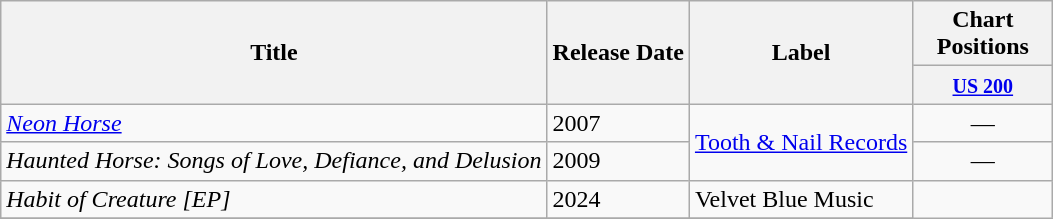<table class="wikitable">
<tr>
<th rowspan="2">Title</th>
<th rowspan="2">Release Date</th>
<th rowspan="2">Label</th>
<th colspan="1">Chart Positions</th>
</tr>
<tr>
<th width="86"><small><a href='#'>US 200</a></small></th>
</tr>
<tr>
<td><em><a href='#'>Neon Horse</a></em></td>
<td>2007</td>
<td rowspan="2"><a href='#'>Tooth & Nail Records</a></td>
<td align="center">—</td>
</tr>
<tr>
<td><em>Haunted Horse: Songs of Love, Defiance, and Delusion</em></td>
<td>2009</td>
<td align="center">—</td>
</tr>
<tr>
<td><em>Habit of Creature [EP]</em></td>
<td>2024</td>
<td>Velvet Blue Music</td>
</tr>
<tr>
</tr>
</table>
